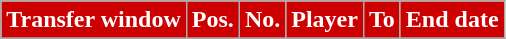<table class="wikitable plainrowheaders sortable">
<tr>
<th style="background-color:#CD0001;color:white">Transfer window</th>
<th style="background-color:#CD0001;color:white">Pos.</th>
<th style="background-color:#CD0001;color:white">No.</th>
<th style="background-color:#CD0001;color:white">Player</th>
<th style="background-color:#CD0001;color:white">To</th>
<th style="background-color:#CD0001;color:white">End date</th>
</tr>
<tr>
</tr>
</table>
